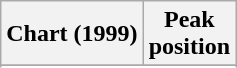<table class="wikitable sortable">
<tr>
<th align="left">Chart (1999)</th>
<th align="center">Peak<br>position</th>
</tr>
<tr>
</tr>
<tr>
</tr>
</table>
